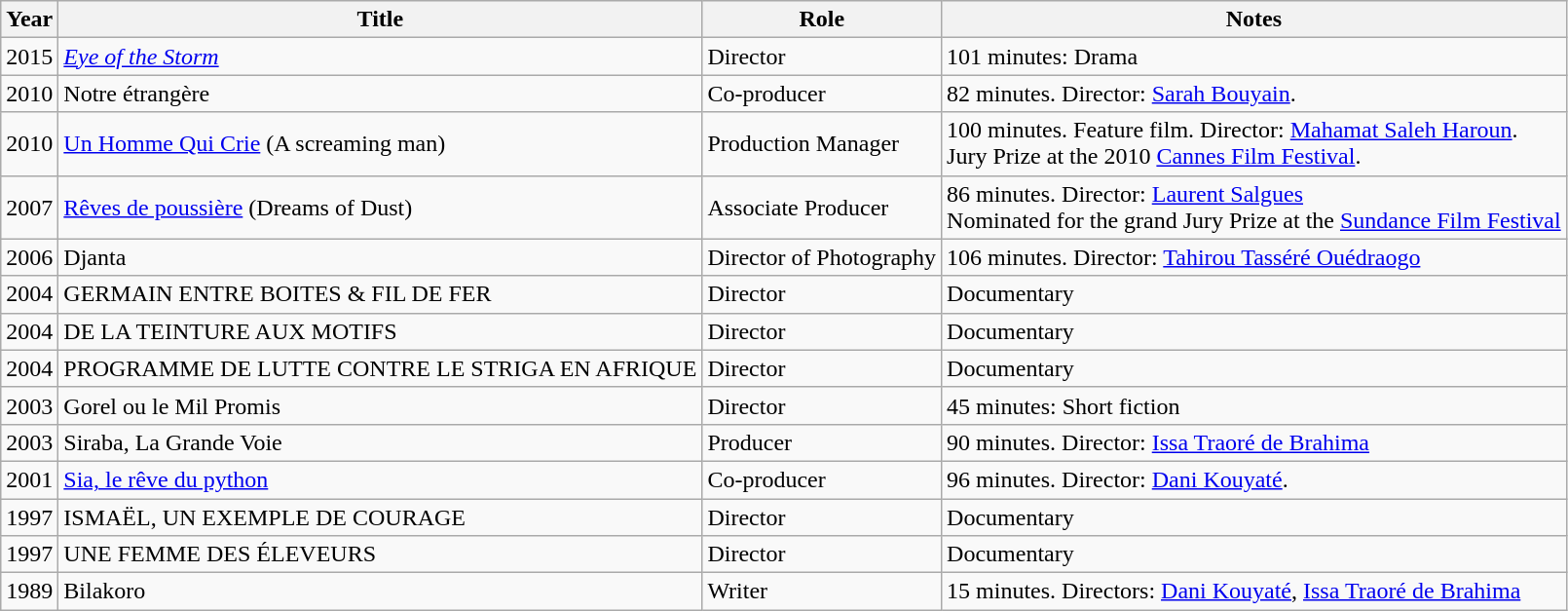<table class=wikitable>
<tr>
<th>Year</th>
<th>Title</th>
<th>Role</th>
<th>Notes</th>
</tr>
<tr>
<td>2015</td>
<td><em><a href='#'>Eye of the Storm</a></em></td>
<td>Director</td>
<td>101 minutes: Drama</td>
</tr>
<tr>
<td>2010</td>
<td>Notre étrangère</td>
<td>Co-producer</td>
<td>82 minutes. Director: <a href='#'>Sarah Bouyain</a>.</td>
</tr>
<tr>
<td>2010</td>
<td><a href='#'>Un Homme Qui Crie</a> (A screaming man)</td>
<td>Production Manager</td>
<td>100 minutes.  Feature film. Director: <a href='#'>Mahamat Saleh Haroun</a>. <br>Jury Prize at the 2010 <a href='#'>Cannes Film Festival</a>.</td>
</tr>
<tr>
<td>2007</td>
<td><a href='#'>Rêves de poussière</a> (Dreams of Dust)</td>
<td>Associate Producer</td>
<td>86 minutes. Director: <a href='#'>Laurent Salgues</a><br>Nominated for the grand Jury Prize at the <a href='#'>Sundance Film Festival</a></td>
</tr>
<tr>
<td>2006</td>
<td>Djanta</td>
<td>Director of Photography</td>
<td>106 minutes. Director: <a href='#'>Tahirou Tasséré Ouédraogo</a></td>
</tr>
<tr>
<td>2004</td>
<td>GERMAIN ENTRE BOITES & FIL DE FER</td>
<td>Director</td>
<td>Documentary</td>
</tr>
<tr>
<td>2004</td>
<td>DE LA TEINTURE AUX MOTIFS</td>
<td>Director</td>
<td>Documentary</td>
</tr>
<tr>
<td>2004</td>
<td>PROGRAMME DE LUTTE CONTRE LE STRIGA EN AFRIQUE</td>
<td>Director</td>
<td>Documentary</td>
</tr>
<tr>
<td>2003</td>
<td>Gorel ou le Mil Promis</td>
<td>Director</td>
<td>45 minutes: Short fiction</td>
</tr>
<tr>
<td>2003</td>
<td>Siraba, La Grande Voie</td>
<td>Producer</td>
<td>90 minutes. Director: <a href='#'>Issa Traoré de Brahima</a></td>
</tr>
<tr>
<td>2001</td>
<td><a href='#'>Sia, le rêve du python</a></td>
<td>Co-producer</td>
<td>96 minutes. Director: <a href='#'>Dani Kouyaté</a>.</td>
</tr>
<tr>
<td>1997</td>
<td>ISMAËL, UN EXEMPLE DE COURAGE</td>
<td>Director</td>
<td>Documentary</td>
</tr>
<tr>
<td>1997</td>
<td>UNE FEMME DES ÉLEVEURS</td>
<td>Director</td>
<td>Documentary</td>
</tr>
<tr>
<td>1989</td>
<td>Bilakoro</td>
<td>Writer</td>
<td>15 minutes. Directors: <a href='#'>Dani Kouyaté</a>, <a href='#'>Issa Traoré de Brahima</a></td>
</tr>
</table>
